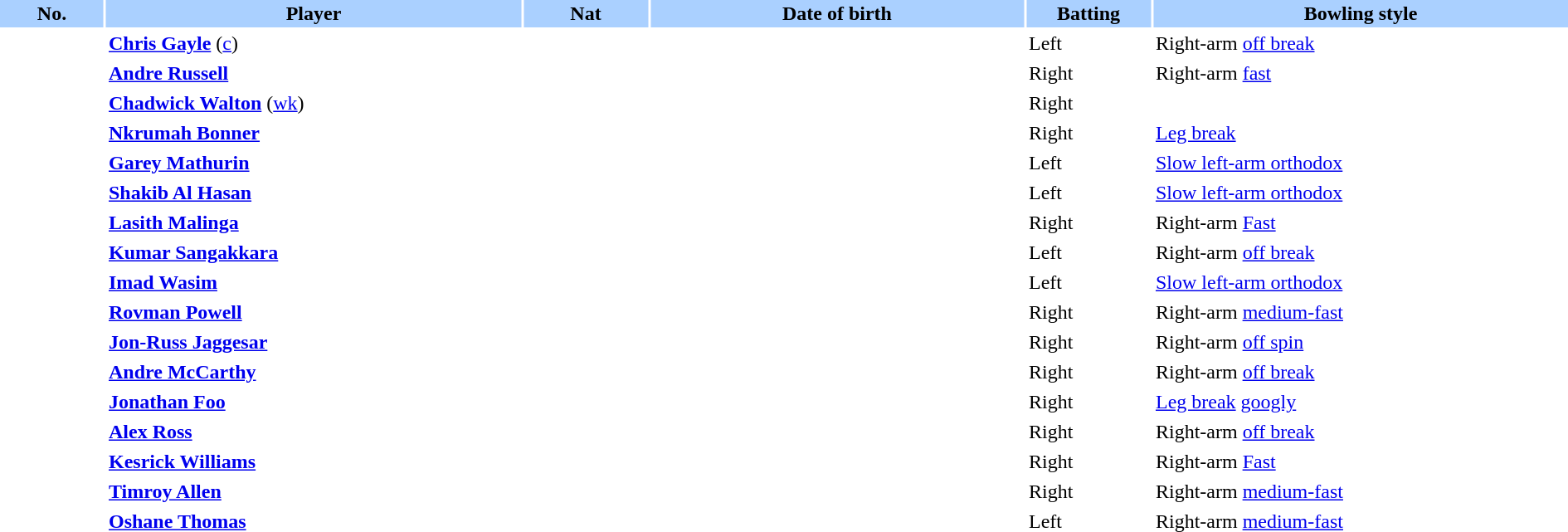<table border="0" cellspacing="2" cellpadding="2" style="width:100%;">
<tr style="background:#aad0ff;">
<th scope="col" style="width:5%;">No.</th>
<th scope="col" style="width:20%;">Player</th>
<th scope="col" style="width:6%;">Nat</th>
<th scope="col" style="width:18%;">Date of birth</th>
<th scope="col" style="width:6%;">Batting</th>
<th scope="col" style="width:20%;">Bowling style</th>
</tr>
<tr>
<td style="text-align:center"></td>
<td><strong><a href='#'>Chris Gayle</a></strong> (<a href='#'>c</a>)</td>
<td style="text-align:center"></td>
<td></td>
<td>Left</td>
<td>Right-arm <a href='#'>off break</a></td>
</tr>
<tr>
<td style="text-align:center"></td>
<td><strong><a href='#'>Andre Russell</a></strong></td>
<td style="text-align:center"></td>
<td></td>
<td>Right</td>
<td>Right-arm <a href='#'>fast</a></td>
</tr>
<tr>
<td style="text-align:center"></td>
<td><strong><a href='#'>Chadwick Walton</a></strong> (<a href='#'>wk</a>)</td>
<td style="text-align:center"></td>
<td></td>
<td>Right</td>
<td></td>
</tr>
<tr>
<td style="text-align:center"></td>
<td><strong><a href='#'>Nkrumah Bonner</a></strong></td>
<td style="text-align:center"></td>
<td></td>
<td>Right</td>
<td><a href='#'>Leg break</a></td>
</tr>
<tr>
<td style="text-align:center"></td>
<td><strong><a href='#'>Garey Mathurin</a></strong></td>
<td style="text-align:center"></td>
<td></td>
<td>Left</td>
<td><a href='#'>Slow left-arm orthodox</a></td>
</tr>
<tr>
<td style="text-align:center"></td>
<td><strong><a href='#'>Shakib Al Hasan</a></strong></td>
<td style="text-align:center"></td>
<td></td>
<td>Left</td>
<td><a href='#'>Slow left-arm orthodox</a></td>
</tr>
<tr>
<td style="text-align:center"></td>
<td><strong><a href='#'>Lasith Malinga</a></strong></td>
<td style="text-align:center"></td>
<td></td>
<td>Right</td>
<td>Right-arm <a href='#'>Fast</a></td>
</tr>
<tr>
<td style="text-align:center"></td>
<td><strong><a href='#'>Kumar Sangakkara</a></strong></td>
<td style="text-align:center"></td>
<td></td>
<td>Left</td>
<td>Right-arm <a href='#'>off break</a></td>
</tr>
<tr>
<td style="text-align:center"></td>
<td><strong><a href='#'>Imad Wasim</a></strong></td>
<td style="text-align:center"></td>
<td></td>
<td>Left</td>
<td><a href='#'>Slow left-arm orthodox</a></td>
</tr>
<tr>
<td style="text-align:center"></td>
<td><strong><a href='#'>Rovman Powell</a></strong></td>
<td style="text-align:center"></td>
<td></td>
<td>Right</td>
<td>Right-arm <a href='#'>medium-fast</a></td>
</tr>
<tr>
<td style="text-align:center"></td>
<td><strong><a href='#'>Jon-Russ Jaggesar</a></strong></td>
<td style="text-align:center"></td>
<td></td>
<td>Right</td>
<td>Right-arm <a href='#'>off spin</a></td>
</tr>
<tr>
<td style="text-align:center"></td>
<td><strong><a href='#'>Andre McCarthy</a></strong></td>
<td style="text-align:center"></td>
<td></td>
<td>Right</td>
<td>Right-arm <a href='#'>off break</a></td>
</tr>
<tr>
<td style="text-align:center"></td>
<td><strong><a href='#'>Jonathan Foo</a></strong></td>
<td style="text-align:center"></td>
<td></td>
<td>Right</td>
<td><a href='#'>Leg break</a> <a href='#'>googly</a></td>
</tr>
<tr>
<td style="text-align:center"></td>
<td><strong><a href='#'>Alex Ross</a></strong></td>
<td style="text-align:center"></td>
<td></td>
<td>Right</td>
<td>Right-arm <a href='#'>off break</a></td>
</tr>
<tr>
<td style="text-align:center"></td>
<td><strong><a href='#'>Kesrick Williams</a></strong></td>
<td style="text-align:center"></td>
<td></td>
<td>Right</td>
<td>Right-arm <a href='#'>Fast</a></td>
</tr>
<tr>
<td style="text-align:center"></td>
<td><strong><a href='#'>Timroy Allen</a></strong></td>
<td style="text-align:center"></td>
<td></td>
<td>Right</td>
<td>Right-arm <a href='#'>medium-fast</a></td>
</tr>
<tr>
<td style="text-align:center"></td>
<td><strong><a href='#'>Oshane Thomas</a></strong></td>
<td style="text-align:center"></td>
<td></td>
<td>Left</td>
<td>Right-arm <a href='#'>medium-fast</a></td>
</tr>
<tr>
</tr>
</table>
